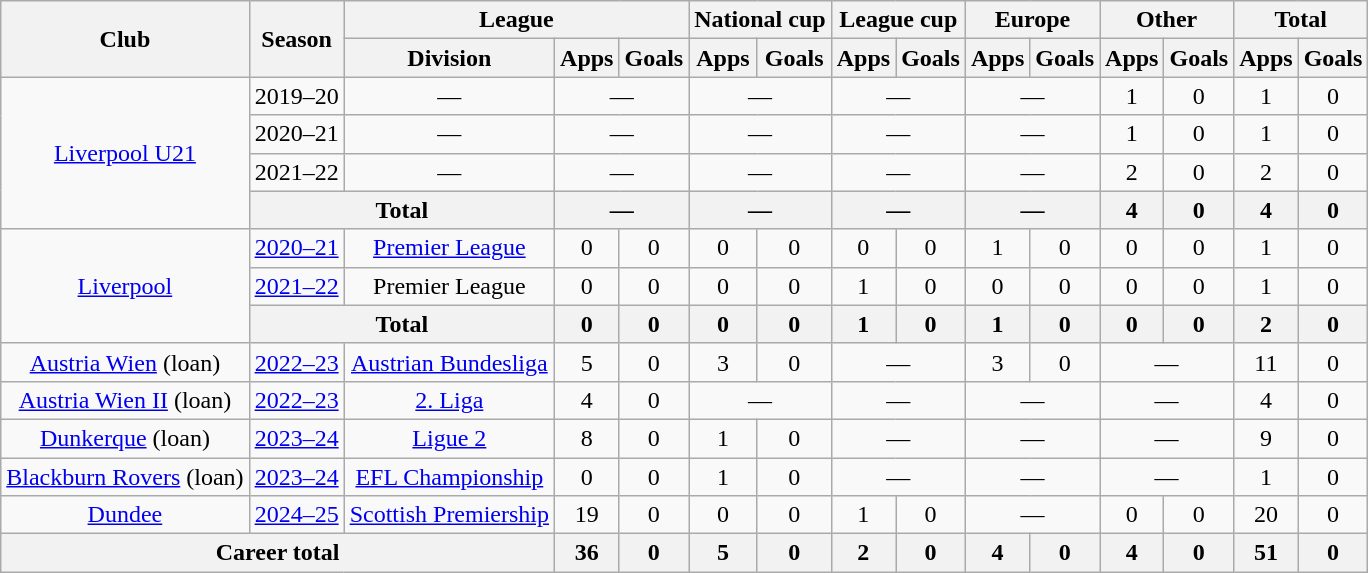<table class="wikitable" style="text-align:center">
<tr>
<th rowspan=2>Club</th>
<th rowspan=2>Season</th>
<th colspan=3>League</th>
<th colspan=2>National cup</th>
<th colspan=2>League cup</th>
<th colspan=2>Europe</th>
<th colspan=2>Other</th>
<th colspan=2>Total</th>
</tr>
<tr>
<th>Division</th>
<th>Apps</th>
<th>Goals</th>
<th>Apps</th>
<th>Goals</th>
<th>Apps</th>
<th>Goals</th>
<th>Apps</th>
<th>Goals</th>
<th>Apps</th>
<th>Goals</th>
<th>Apps</th>
<th>Goals</th>
</tr>
<tr>
<td rowspan="4"><a href='#'>Liverpool U21</a></td>
<td>2019–20</td>
<td colspan=1>—</td>
<td colspan=2>—</td>
<td colspan=2>—</td>
<td colspan=2>—</td>
<td colspan=2>—</td>
<td>1</td>
<td>0</td>
<td>1</td>
<td>0</td>
</tr>
<tr>
<td>2020–21</td>
<td colspan=1>—</td>
<td colspan=2>—</td>
<td colspan=2>—</td>
<td colspan=2>—</td>
<td colspan=2>—</td>
<td>1</td>
<td>0</td>
<td>1</td>
<td>0</td>
</tr>
<tr>
<td>2021–22</td>
<td colspan=1>—</td>
<td colspan=2>—</td>
<td colspan=2>—</td>
<td colspan=2>—</td>
<td colspan=2>—</td>
<td>2</td>
<td>0</td>
<td>2</td>
<td>0</td>
</tr>
<tr>
<th colspan="2">Total</th>
<th colspan=2>—</th>
<th colspan=2>—</th>
<th colspan=2>—</th>
<th colspan=2>—</th>
<th>4</th>
<th>0</th>
<th>4</th>
<th>0</th>
</tr>
<tr>
<td rowspan="3"><a href='#'>Liverpool</a></td>
<td><a href='#'>2020–21</a></td>
<td><a href='#'>Premier League</a></td>
<td>0</td>
<td>0</td>
<td>0</td>
<td>0</td>
<td>0</td>
<td>0</td>
<td>1</td>
<td>0</td>
<td>0</td>
<td>0</td>
<td>1</td>
<td>0</td>
</tr>
<tr>
<td><a href='#'>2021–22</a></td>
<td>Premier League</td>
<td>0</td>
<td>0</td>
<td>0</td>
<td>0</td>
<td>1</td>
<td>0</td>
<td>0</td>
<td>0</td>
<td>0</td>
<td>0</td>
<td>1</td>
<td>0</td>
</tr>
<tr>
<th colspan="2">Total</th>
<th>0</th>
<th>0</th>
<th>0</th>
<th>0</th>
<th>1</th>
<th>0</th>
<th>1</th>
<th>0</th>
<th>0</th>
<th>0</th>
<th>2</th>
<th>0</th>
</tr>
<tr>
<td><a href='#'>Austria Wien</a> (loan)</td>
<td><a href='#'>2022–23</a></td>
<td><a href='#'>Austrian Bundesliga</a></td>
<td>5</td>
<td>0</td>
<td>3</td>
<td>0</td>
<td colspan="2">—</td>
<td>3</td>
<td>0</td>
<td colspan="2">—</td>
<td>11</td>
<td>0</td>
</tr>
<tr>
<td><a href='#'>Austria Wien II</a> (loan)</td>
<td><a href='#'>2022–23</a></td>
<td><a href='#'>2. Liga</a></td>
<td>4</td>
<td>0</td>
<td colspan=2>—</td>
<td colspan=2>—</td>
<td colspan=2>—</td>
<td colspan=2>—</td>
<td>4</td>
<td>0</td>
</tr>
<tr>
<td><a href='#'>Dunkerque</a> (loan)</td>
<td><a href='#'>2023–24</a></td>
<td><a href='#'>Ligue 2</a></td>
<td>8</td>
<td>0</td>
<td>1</td>
<td>0</td>
<td colspan="2">—</td>
<td colspan="2">—</td>
<td colspan="2">—</td>
<td>9</td>
<td>0</td>
</tr>
<tr>
<td><a href='#'>Blackburn Rovers</a> (loan)</td>
<td><a href='#'>2023–24</a></td>
<td><a href='#'>EFL Championship</a></td>
<td>0</td>
<td>0</td>
<td>1</td>
<td>0</td>
<td colspan="2">—</td>
<td colspan="2">—</td>
<td colspan="2">—</td>
<td>1</td>
<td>0</td>
</tr>
<tr>
<td><a href='#'>Dundee</a></td>
<td><a href='#'>2024–25</a></td>
<td><a href='#'>Scottish Premiership</a></td>
<td>19</td>
<td>0</td>
<td>0</td>
<td>0</td>
<td>1</td>
<td>0</td>
<td colspan="2">—</td>
<td>0</td>
<td>0</td>
<td>20</td>
<td>0</td>
</tr>
<tr>
<th colspan="3">Career total</th>
<th>36</th>
<th>0</th>
<th>5</th>
<th>0</th>
<th>2</th>
<th>0</th>
<th>4</th>
<th>0</th>
<th>4</th>
<th>0</th>
<th>51</th>
<th>0</th>
</tr>
</table>
